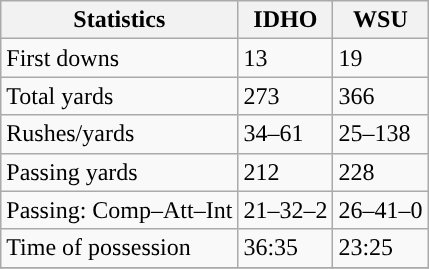<table class="wikitable" style="float: left;">
<tr>
<th>Statistics</th>
<th>IDHO</th>
<th>WSU</th>
</tr>
<tr>
<td>First downs</td>
<td>13</td>
<td>19</td>
</tr>
<tr>
<td>Total yards</td>
<td>273</td>
<td>366</td>
</tr>
<tr>
<td>Rushes/yards</td>
<td>34–61</td>
<td>25–138</td>
</tr>
<tr>
<td>Passing yards</td>
<td>212</td>
<td>228</td>
</tr>
<tr>
<td>Passing: Comp–Att–Int</td>
<td>21–32–2</td>
<td>26–41–0</td>
</tr>
<tr>
<td>Time of possession</td>
<td>36:35</td>
<td>23:25</td>
</tr>
<tr>
</tr>
</table>
